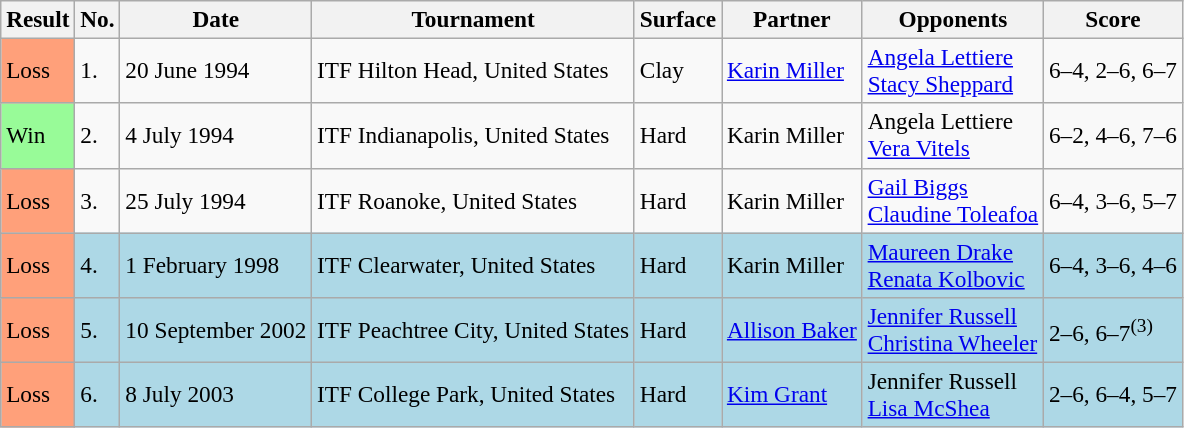<table class="sortable wikitable" style="font-size:97%;">
<tr>
<th>Result</th>
<th class="unsortable">No.</th>
<th>Date</th>
<th>Tournament</th>
<th>Surface</th>
<th>Partner</th>
<th>Opponents</th>
<th class="unsortable">Score</th>
</tr>
<tr>
<td style="background:#ffa07a;">Loss</td>
<td>1.</td>
<td>20 June 1994</td>
<td>ITF Hilton Head, United States</td>
<td>Clay</td>
<td> <a href='#'>Karin Miller</a></td>
<td> <a href='#'>Angela Lettiere</a> <br>  <a href='#'>Stacy Sheppard</a></td>
<td>6–4, 2–6, 6–7</td>
</tr>
<tr>
<td style="background:#98fb98;">Win</td>
<td>2.</td>
<td>4 July 1994</td>
<td>ITF Indianapolis, United States</td>
<td>Hard</td>
<td> Karin Miller</td>
<td> Angela Lettiere <br>  <a href='#'>Vera Vitels</a></td>
<td>6–2, 4–6, 7–6</td>
</tr>
<tr>
<td style="background:#ffa07a;">Loss</td>
<td>3.</td>
<td>25 July 1994</td>
<td>ITF Roanoke, United States</td>
<td>Hard</td>
<td> Karin Miller</td>
<td> <a href='#'>Gail Biggs</a> <br>  <a href='#'>Claudine Toleafoa</a></td>
<td>6–4, 3–6, 5–7</td>
</tr>
<tr bgcolor=lightblue>
<td style="background:#ffa07a;">Loss</td>
<td>4.</td>
<td>1 February 1998</td>
<td>ITF Clearwater, United States</td>
<td>Hard</td>
<td> Karin Miller</td>
<td> <a href='#'>Maureen Drake</a> <br>  <a href='#'>Renata Kolbovic</a></td>
<td>6–4, 3–6, 4–6</td>
</tr>
<tr style="background:lightblue;">
<td style="background:#ffa07a;">Loss</td>
<td>5.</td>
<td>10 September 2002</td>
<td>ITF Peachtree City, United States</td>
<td>Hard</td>
<td> <a href='#'>Allison Baker</a></td>
<td> <a href='#'>Jennifer Russell</a> <br>  <a href='#'>Christina Wheeler</a></td>
<td>2–6, 6–7<sup>(3)</sup></td>
</tr>
<tr style="background:lightblue;">
<td style="background:#ffa07a;">Loss</td>
<td>6.</td>
<td>8 July 2003</td>
<td>ITF College Park, United States</td>
<td>Hard</td>
<td> <a href='#'>Kim Grant</a></td>
<td> Jennifer Russell <br>  <a href='#'>Lisa McShea</a></td>
<td>2–6, 6–4, 5–7</td>
</tr>
</table>
